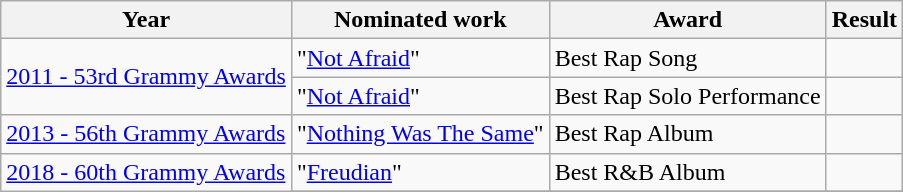<table class="wikitable">
<tr>
<th>Year</th>
<th>Nominated work</th>
<th>Award</th>
<th>Result</th>
</tr>
<tr>
<td rowspan=2><a href='#'>2011 - 53rd Grammy Awards</a></td>
<td>"<a href='#'>Not Afraid</a>" </td>
<td>Best Rap Song</td>
<td></td>
</tr>
<tr>
<td>"<a href='#'>Not Afraid</a>" </td>
<td>Best Rap Solo Performance</td>
<td></td>
</tr>
<tr>
<td><a href='#'>2013 - 56th Grammy Awards</a></td>
<td>"<a href='#'>Nothing Was The Same</a>" </td>
<td>Best Rap Album</td>
<td></td>
</tr>
<tr>
<td rowspan=2><a href='#'>2018 - 60th Grammy Awards</a></td>
<td>"<a href='#'>Freudian</a>" </td>
<td>Best R&B Album</td>
<td></td>
</tr>
<tr>
</tr>
</table>
